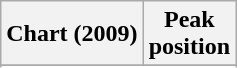<table class="wikitable sortable">
<tr>
<th style="text-align:center;">Chart (2009)</th>
<th style="text-align:center;">Peak<br>position</th>
</tr>
<tr>
</tr>
<tr>
</tr>
<tr>
</tr>
</table>
